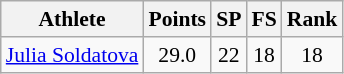<table class="wikitable" border="1" style="font-size:90%">
<tr>
<th>Athlete</th>
<th>Points</th>
<th>SP</th>
<th>FS</th>
<th>Rank</th>
</tr>
<tr align=center>
<td align=left><a href='#'>Julia Soldatova</a></td>
<td>29.0</td>
<td>22</td>
<td>18</td>
<td>18</td>
</tr>
</table>
